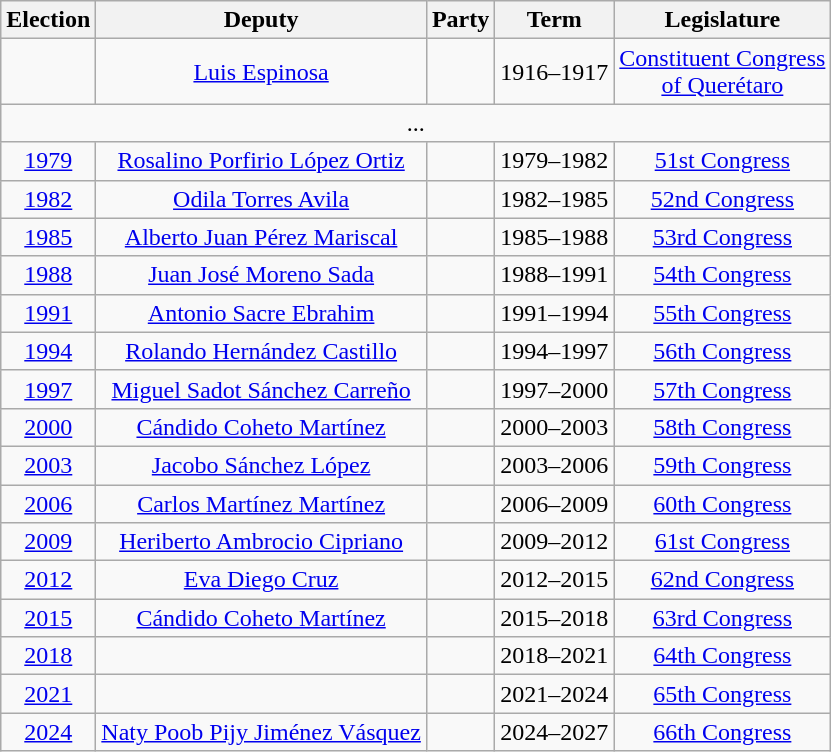<table class="wikitable sortable" style="text-align: center">
<tr>
<th>Election</th>
<th class="unsortable">Deputy</th>
<th class="unsortable">Party</th>
<th class="unsortable">Term</th>
<th class="unsortable">Legislature</th>
</tr>
<tr>
<td></td>
<td><a href='#'>Luis Espinosa</a></td>
<td></td>
<td>1916–1917</td>
<td><a href='#'>Constituent Congress<br>of Querétaro</a></td>
</tr>
<tr>
<td colspan=6>...</td>
</tr>
<tr>
<td><a href='#'>1979</a></td>
<td><a href='#'>Rosalino Porfirio López Ortiz</a></td>
<td></td>
<td>1979–1982</td>
<td><a href='#'>51st Congress</a></td>
</tr>
<tr>
<td><a href='#'>1982</a></td>
<td><a href='#'>Odila Torres Avila</a></td>
<td></td>
<td>1982–1985</td>
<td><a href='#'>52nd Congress</a></td>
</tr>
<tr>
<td><a href='#'>1985</a></td>
<td><a href='#'>Alberto Juan Pérez Mariscal</a></td>
<td></td>
<td>1985–1988</td>
<td><a href='#'>53rd Congress</a></td>
</tr>
<tr>
<td><a href='#'>1988</a></td>
<td><a href='#'>Juan José Moreno Sada</a></td>
<td></td>
<td>1988–1991</td>
<td><a href='#'>54th Congress</a></td>
</tr>
<tr>
<td><a href='#'>1991</a></td>
<td><a href='#'>Antonio Sacre Ebrahim</a></td>
<td></td>
<td>1991–1994</td>
<td><a href='#'>55th Congress</a></td>
</tr>
<tr>
<td><a href='#'>1994</a></td>
<td><a href='#'>Rolando Hernández Castillo</a></td>
<td></td>
<td>1994–1997</td>
<td><a href='#'>56th Congress</a></td>
</tr>
<tr>
<td><a href='#'>1997</a></td>
<td><a href='#'>Miguel Sadot Sánchez Carreño</a></td>
<td></td>
<td>1997–2000</td>
<td><a href='#'>57th Congress</a></td>
</tr>
<tr>
<td><a href='#'>2000</a></td>
<td><a href='#'>Cándido Coheto Martínez</a></td>
<td></td>
<td>2000–2003</td>
<td><a href='#'>58th Congress</a></td>
</tr>
<tr>
<td><a href='#'>2003</a></td>
<td><a href='#'>Jacobo Sánchez López</a></td>
<td></td>
<td>2003–2006</td>
<td><a href='#'>59th Congress</a></td>
</tr>
<tr>
<td><a href='#'>2006</a></td>
<td><a href='#'>Carlos Martínez Martínez</a></td>
<td></td>
<td>2006–2009</td>
<td><a href='#'>60th Congress</a></td>
</tr>
<tr>
<td><a href='#'>2009</a></td>
<td><a href='#'>Heriberto Ambrocio Cipriano</a></td>
<td></td>
<td>2009–2012</td>
<td><a href='#'>61st Congress</a></td>
</tr>
<tr>
<td><a href='#'>2012</a></td>
<td><a href='#'>Eva Diego Cruz</a></td>
<td> </td>
<td>2012–2015</td>
<td><a href='#'>62nd Congress</a></td>
</tr>
<tr>
<td><a href='#'>2015</a></td>
<td><a href='#'>Cándido Coheto Martínez</a></td>
<td></td>
<td>2015–2018</td>
<td><a href='#'>63rd Congress</a></td>
</tr>
<tr>
<td><a href='#'>2018</a></td>
<td></td>
<td></td>
<td>2018–2021</td>
<td><a href='#'>64th Congress</a></td>
</tr>
<tr>
<td><a href='#'>2021</a></td>
<td></td>
<td></td>
<td>2021–2024</td>
<td><a href='#'>65th Congress</a></td>
</tr>
<tr>
<td><a href='#'>2024</a></td>
<td><a href='#'>Naty Poob Pijy Jiménez Vásquez</a></td>
<td></td>
<td>2024–2027</td>
<td><a href='#'>66th Congress</a></td>
</tr>
</table>
